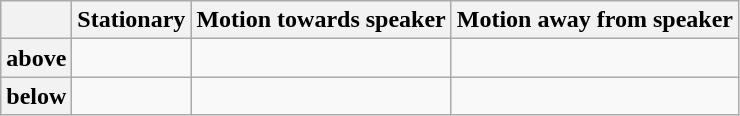<table class="wikitable">
<tr>
<th></th>
<th>Stationary</th>
<th>Motion towards speaker</th>
<th>Motion away from speaker</th>
</tr>
<tr>
<th>above</th>
<td></td>
<td></td>
<td></td>
</tr>
<tr>
<th>below</th>
<td></td>
<td></td>
<td></td>
</tr>
</table>
